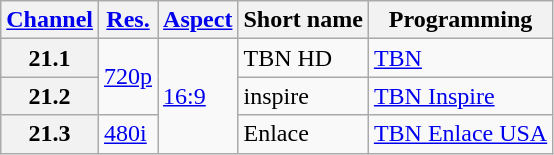<table class="wikitable">
<tr>
<th scope = "col"><a href='#'>Channel</a></th>
<th scope = "col"><a href='#'>Res.</a></th>
<th scope = "col"><a href='#'>Aspect</a></th>
<th scope = "col">Short name</th>
<th scope = "col">Programming</th>
</tr>
<tr>
<th scope = "row">21.1</th>
<td rowspan=2><a href='#'>720p</a></td>
<td rowspan=3><a href='#'>16:9</a></td>
<td>TBN HD</td>
<td><a href='#'>TBN</a></td>
</tr>
<tr>
<th scope = "row">21.2</th>
<td>inspire</td>
<td><a href='#'>TBN Inspire</a></td>
</tr>
<tr>
<th scope = "row">21.3</th>
<td><a href='#'>480i</a></td>
<td>Enlace</td>
<td><a href='#'>TBN Enlace USA</a></td>
</tr>
</table>
